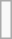<table class="wikitable">
<tr>
<td><br></td>
</tr>
</table>
